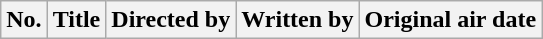<table class="wikitable plainrowheaders" style="background:#fff;">
<tr>
<th style="background:#;">No.</th>
<th style="background:#;">Title</th>
<th style="background:#;">Directed by</th>
<th style="background:#;">Written by</th>
<th style="background:#;">Original air date<br>











</th>
</tr>
</table>
